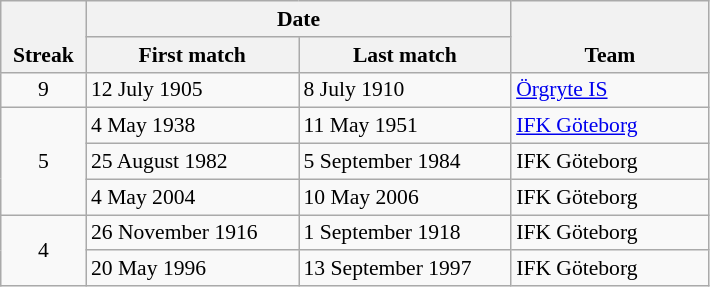<table class="wikitable" style="font-size:90%">
<tr>
<th rowspan="2" valign="bottom" width="50">Streak</th>
<th colspan="2">Date</th>
<th rowspan="2" valign="bottom" width="125">Team</th>
</tr>
<tr>
<th width="135">First match</th>
<th width="135">Last match</th>
</tr>
<tr>
<td align="center">9</td>
<td>12 July 1905</td>
<td>8 July 1910</td>
<td><a href='#'>Örgryte IS</a></td>
</tr>
<tr>
<td rowspan="3" align="center">5</td>
<td>4 May 1938</td>
<td>11 May 1951</td>
<td><a href='#'>IFK Göteborg</a></td>
</tr>
<tr>
<td>25 August 1982</td>
<td>5 September 1984</td>
<td>IFK Göteborg</td>
</tr>
<tr>
<td>4 May 2004</td>
<td>10 May 2006</td>
<td>IFK Göteborg</td>
</tr>
<tr>
<td rowspan="2" align="center">4</td>
<td>26 November 1916</td>
<td>1 September 1918</td>
<td>IFK Göteborg</td>
</tr>
<tr>
<td>20 May 1996</td>
<td>13 September 1997</td>
<td>IFK Göteborg</td>
</tr>
</table>
